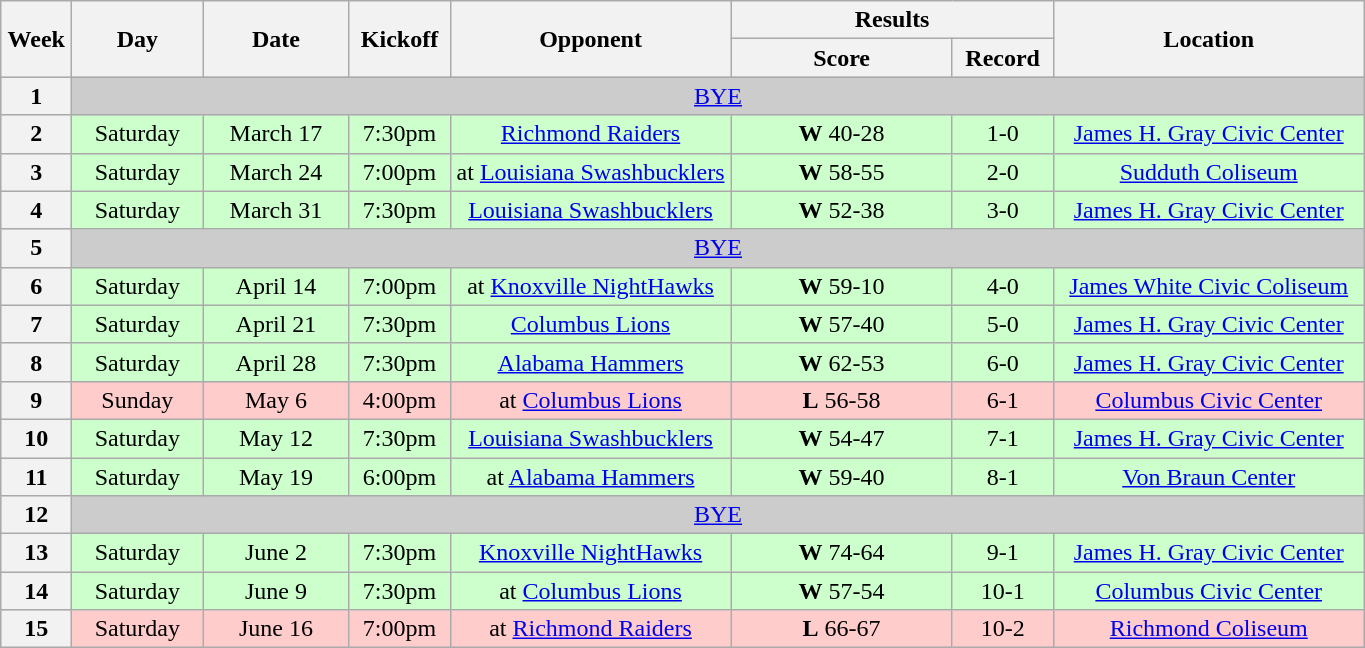<table class="wikitable">
<tr>
<th rowspan="2" width="40">Week</th>
<th rowspan="2" width="80">Day</th>
<th rowspan="2" width="90">Date</th>
<th rowspan="2" width="60">Kickoff</th>
<th rowspan="2" width="180">Opponent</th>
<th colspan="2" width="200">Results</th>
<th rowspan="2" width="200">Location</th>
</tr>
<tr>
<th width="140">Score</th>
<th width="60">Record</th>
</tr>
<tr align="center" bgcolor="#CCCCCC">
<th>1</th>
<td colSpan=7><a href='#'>BYE</a></td>
</tr>
<tr align="center" bgcolor="#CCFFCC">
<th>2</th>
<td>Saturday</td>
<td>March 17</td>
<td>7:30pm</td>
<td><a href='#'>Richmond Raiders</a></td>
<td><strong>W</strong> 40-28</td>
<td>1-0</td>
<td><a href='#'>James H. Gray Civic Center</a></td>
</tr>
<tr align="center" bgcolor="#CCFFCC">
<th>3</th>
<td>Saturday</td>
<td>March 24</td>
<td>7:00pm</td>
<td>at <a href='#'>Louisiana Swashbucklers</a></td>
<td><strong>W</strong> 58-55</td>
<td>2-0</td>
<td><a href='#'>Sudduth Coliseum</a></td>
</tr>
<tr align="center" bgcolor="#CCFFCC">
<th>4</th>
<td>Saturday</td>
<td>March 31</td>
<td>7:30pm</td>
<td><a href='#'>Louisiana Swashbucklers</a></td>
<td><strong>W</strong> 52-38</td>
<td>3-0</td>
<td><a href='#'>James H. Gray Civic Center</a></td>
</tr>
<tr align="center" bgcolor="#CCCCCC">
<th>5</th>
<td colSpan=7><a href='#'>BYE</a></td>
</tr>
<tr align="center" bgcolor="#CCFFCC">
<th>6</th>
<td>Saturday</td>
<td>April 14</td>
<td>7:00pm</td>
<td>at <a href='#'>Knoxville NightHawks</a></td>
<td><strong>W</strong> 59-10</td>
<td>4-0</td>
<td><a href='#'>James White Civic Coliseum</a></td>
</tr>
<tr align="center" bgcolor="#CCFFCC">
<th>7</th>
<td>Saturday</td>
<td>April 21</td>
<td>7:30pm</td>
<td><a href='#'>Columbus Lions</a></td>
<td><strong>W</strong> 57-40</td>
<td>5-0</td>
<td><a href='#'>James H. Gray Civic Center</a></td>
</tr>
<tr align="center" bgcolor="#CCFFCC">
<th>8</th>
<td>Saturday</td>
<td>April 28</td>
<td>7:30pm</td>
<td><a href='#'>Alabama Hammers</a></td>
<td><strong>W</strong> 62-53</td>
<td>6-0</td>
<td><a href='#'>James H. Gray Civic Center</a></td>
</tr>
<tr align="center" bgcolor="#FFCCCC">
<th>9</th>
<td>Sunday</td>
<td>May 6</td>
<td>4:00pm</td>
<td>at <a href='#'>Columbus Lions</a></td>
<td><strong>L</strong> 56-58</td>
<td>6-1</td>
<td><a href='#'>Columbus Civic Center</a></td>
</tr>
<tr align="center" bgcolor="#CCFFCC">
<th>10</th>
<td>Saturday</td>
<td>May 12</td>
<td>7:30pm</td>
<td><a href='#'>Louisiana Swashbucklers</a></td>
<td><strong>W</strong> 54-47</td>
<td>7-1</td>
<td><a href='#'>James H. Gray Civic Center</a></td>
</tr>
<tr align="center" bgcolor="#CCFFCC">
<th>11</th>
<td>Saturday</td>
<td>May 19</td>
<td>6:00pm</td>
<td>at <a href='#'>Alabama Hammers</a></td>
<td><strong>W</strong> 59-40</td>
<td>8-1</td>
<td><a href='#'>Von Braun Center</a></td>
</tr>
<tr align="center" bgcolor="#CCCCCC">
<th>12</th>
<td colSpan=7><a href='#'>BYE</a></td>
</tr>
<tr align="center" bgcolor="#CCFFCC">
<th>13</th>
<td>Saturday</td>
<td>June 2</td>
<td>7:30pm</td>
<td><a href='#'>Knoxville NightHawks</a></td>
<td><strong>W</strong> 74-64</td>
<td>9-1</td>
<td><a href='#'>James H. Gray Civic Center</a></td>
</tr>
<tr align="center" bgcolor="#CCFFCC">
<th>14</th>
<td>Saturday</td>
<td>June 9</td>
<td>7:30pm</td>
<td>at <a href='#'>Columbus Lions</a></td>
<td><strong>W</strong> 57-54</td>
<td>10-1</td>
<td><a href='#'>Columbus Civic Center</a></td>
</tr>
<tr align="center" bgcolor="#FFCCCC">
<th>15</th>
<td>Saturday</td>
<td>June 16</td>
<td>7:00pm</td>
<td>at <a href='#'>Richmond Raiders</a></td>
<td><strong>L</strong> 66-67</td>
<td>10-2</td>
<td><a href='#'>Richmond Coliseum</a></td>
</tr>
</table>
